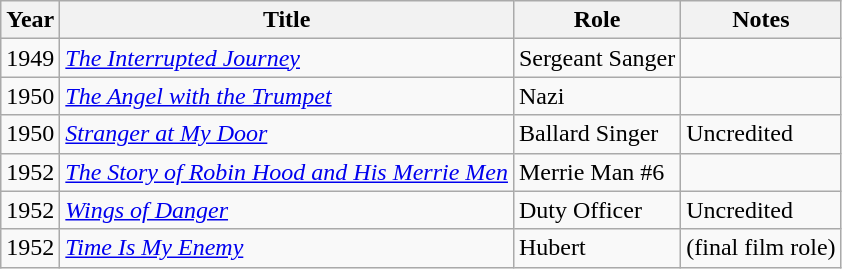<table class="wikitable">
<tr>
<th>Year</th>
<th>Title</th>
<th>Role</th>
<th>Notes</th>
</tr>
<tr>
<td>1949</td>
<td><em><a href='#'>The Interrupted Journey</a></em></td>
<td>Sergeant Sanger</td>
<td></td>
</tr>
<tr>
<td>1950</td>
<td><em><a href='#'>The Angel with the Trumpet</a></em></td>
<td>Nazi</td>
<td></td>
</tr>
<tr>
<td>1950</td>
<td><em><a href='#'>Stranger at My Door</a></em></td>
<td>Ballard Singer</td>
<td>Uncredited</td>
</tr>
<tr>
<td>1952</td>
<td><em><a href='#'>The Story of Robin Hood and His Merrie Men</a></em></td>
<td>Merrie Man #6</td>
<td></td>
</tr>
<tr>
<td>1952</td>
<td><em><a href='#'>Wings of Danger</a></em></td>
<td>Duty Officer</td>
<td>Uncredited</td>
</tr>
<tr>
<td>1952</td>
<td><em><a href='#'>Time Is My Enemy</a></em></td>
<td>Hubert</td>
<td>(final film role)</td>
</tr>
</table>
